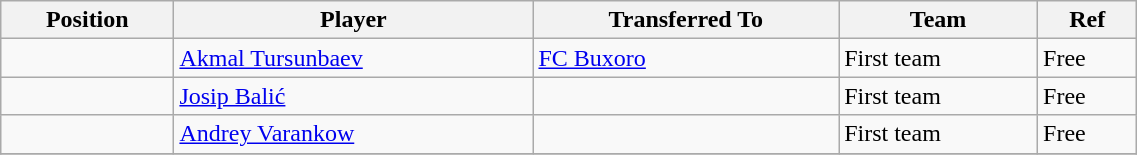<table class="wikitable sortable" style="width:60%; text-align:center; font-size:100%; text-align:left;">
<tr>
<th>Position</th>
<th>Player</th>
<th>Transferred To</th>
<th>Team</th>
<th>Ref</th>
</tr>
<tr>
<td></td>
<td> <a href='#'>Akmal Tursunbaev</a></td>
<td> <a href='#'>FC Buxoro</a></td>
<td>First team</td>
<td>Free</td>
</tr>
<tr>
<td></td>
<td> <a href='#'>Josip Balić</a></td>
<td></td>
<td>First team</td>
<td>Free</td>
</tr>
<tr>
<td></td>
<td> <a href='#'>Andrey Varankow</a></td>
<td></td>
<td>First team</td>
<td>Free </td>
</tr>
<tr>
</tr>
</table>
